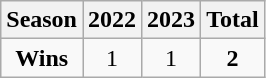<table class=wikitable>
<tr>
<th><strong>Season</strong></th>
<th>2022</th>
<th>2023</th>
<th><strong>Total</strong></th>
</tr>
<tr align=center>
<td><strong>Wins</strong></td>
<td>1</td>
<td>1</td>
<td><strong>2</strong></td>
</tr>
</table>
